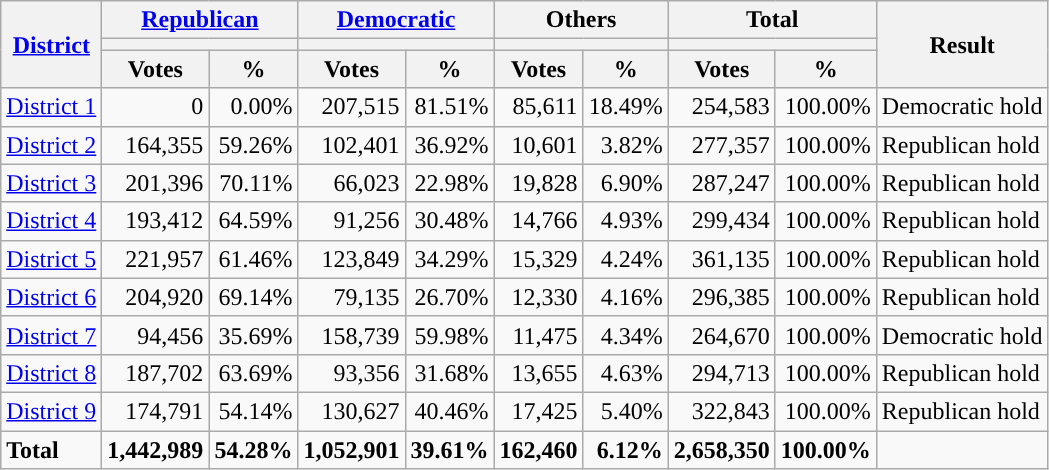<table class="wikitable plainrowheaders sortable" style="font-size:100%; text-align:right;">
<tr>
<th scope=col rowspan=3><a href='#'>District</a></th>
<th scope=col colspan=2><a href='#'>Republican</a></th>
<th scope=col colspan=2><a href='#'>Democratic</a></th>
<th scope=col colspan=2>Others</th>
<th scope=col colspan=2>Total</th>
<th scope=col rowspan=3>Result</th>
</tr>
<tr>
<th scope=col colspan=2 style="background:"></th>
<th scope=col colspan=2 style="background:"></th>
<th scope=col colspan=2></th>
<th scope=col colspan=2></th>
</tr>
<tr>
<th scope=col data-sort-type="number">Votes</th>
<th scope=col data-sort-type="number">%</th>
<th scope=col data-sort-type="number">Votes</th>
<th scope=col data-sort-type="number">%</th>
<th scope=col data-sort-type="number">Votes</th>
<th scope=col data-sort-type="number">%</th>
<th scope=col data-sort-type="number">Votes</th>
<th scope=col data-sort-type="number">%</th>
</tr>
<tr>
<td align=left><a href='#'>District 1</a></td>
<td>0</td>
<td>0.00%</td>
<td>207,515</td>
<td>81.51%</td>
<td>85,611</td>
<td>18.49%</td>
<td>254,583</td>
<td>100.00%</td>
<td align=left>Democratic hold</td>
</tr>
<tr>
<td align=left><a href='#'>District 2</a></td>
<td>164,355</td>
<td>59.26%</td>
<td>102,401</td>
<td>36.92%</td>
<td>10,601</td>
<td>3.82%</td>
<td>277,357</td>
<td>100.00%</td>
<td align=left>Republican hold</td>
</tr>
<tr>
<td align=left><a href='#'>District 3</a></td>
<td>201,396</td>
<td>70.11%</td>
<td>66,023</td>
<td>22.98%</td>
<td>19,828</td>
<td>6.90%</td>
<td>287,247</td>
<td>100.00%</td>
<td align=left>Republican hold</td>
</tr>
<tr>
<td align=left><a href='#'>District 4</a></td>
<td>193,412</td>
<td>64.59%</td>
<td>91,256</td>
<td>30.48%</td>
<td>14,766</td>
<td>4.93%</td>
<td>299,434</td>
<td>100.00%</td>
<td align=left>Republican hold</td>
</tr>
<tr>
<td align=left><a href='#'>District 5</a></td>
<td>221,957</td>
<td>61.46%</td>
<td>123,849</td>
<td>34.29%</td>
<td>15,329</td>
<td>4.24%</td>
<td>361,135</td>
<td>100.00%</td>
<td align=left>Republican hold</td>
</tr>
<tr>
<td align=left><a href='#'>District 6</a></td>
<td>204,920</td>
<td>69.14%</td>
<td>79,135</td>
<td>26.70%</td>
<td>12,330</td>
<td>4.16%</td>
<td>296,385</td>
<td>100.00%</td>
<td align=left>Republican hold</td>
</tr>
<tr>
<td align=left><a href='#'>District 7</a></td>
<td>94,456</td>
<td>35.69%</td>
<td>158,739</td>
<td>59.98%</td>
<td>11,475</td>
<td>4.34%</td>
<td>264,670</td>
<td>100.00%</td>
<td align=left>Democratic hold</td>
</tr>
<tr>
<td align=left><a href='#'>District 8</a></td>
<td>187,702</td>
<td>63.69%</td>
<td>93,356</td>
<td>31.68%</td>
<td>13,655</td>
<td>4.63%</td>
<td>294,713</td>
<td>100.00%</td>
<td align=left>Republican hold</td>
</tr>
<tr>
<td align=left><a href='#'>District 9</a></td>
<td>174,791</td>
<td>54.14%</td>
<td>130,627</td>
<td>40.46%</td>
<td>17,425</td>
<td>5.40%</td>
<td>322,843</td>
<td>100.00%</td>
<td align=left>Republican hold</td>
</tr>
<tr class="sortbottom" style="font-weight:bold">
<td align=left>Total</td>
<td>1,442,989</td>
<td>54.28%</td>
<td>1,052,901</td>
<td>39.61%</td>
<td>162,460</td>
<td>6.12%</td>
<td>2,658,350</td>
<td>100.00%</td>
<td></td>
</tr>
</table>
